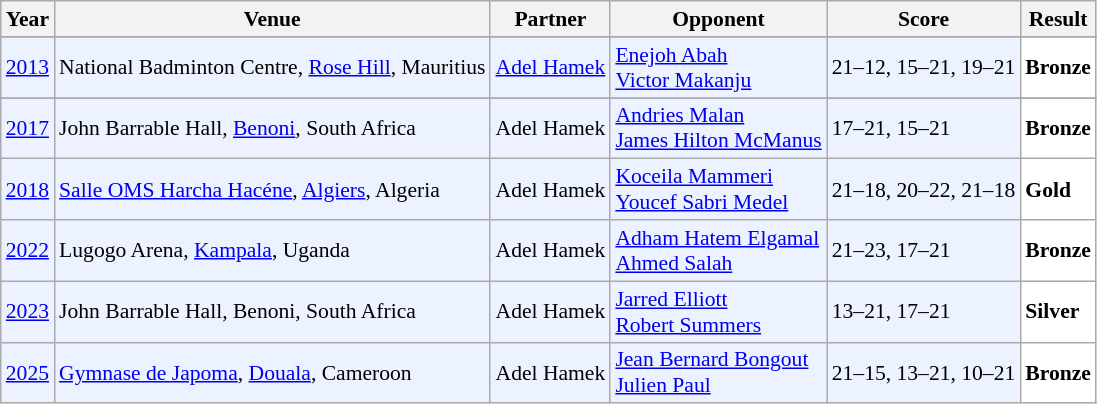<table class="sortable wikitable" style="font-size: 90%;">
<tr>
<th>Year</th>
<th>Venue</th>
<th>Partner</th>
<th>Opponent</th>
<th>Score</th>
<th>Result</th>
</tr>
<tr>
</tr>
<tr style="background:#ECF2FF">
<td align="center"><a href='#'>2013</a></td>
<td align="left">National Badminton Centre, <a href='#'>Rose Hill</a>, Mauritius</td>
<td align="left"> <a href='#'>Adel Hamek</a></td>
<td align="left"> <a href='#'>Enejoh Abah</a> <br>  <a href='#'>Victor Makanju</a></td>
<td align="left">21–12, 15–21, 19–21</td>
<td style="text-align:left; background:white"> <strong>Bronze</strong></td>
</tr>
<tr>
</tr>
<tr style="background:#ECF2FF">
<td align="center"><a href='#'>2017</a></td>
<td align="left">John Barrable Hall, <a href='#'>Benoni</a>, South Africa</td>
<td align="left"> Adel Hamek</td>
<td align="left"> <a href='#'>Andries Malan</a> <br>  <a href='#'>James Hilton McManus</a></td>
<td align="left">17–21, 15–21</td>
<td style="text-align:left; background:white"> <strong>Bronze</strong></td>
</tr>
<tr style="background:#ECF2FF">
<td align="center"><a href='#'>2018</a></td>
<td align="left"><a href='#'>Salle OMS Harcha Hacéne</a>, <a href='#'>Algiers</a>, Algeria</td>
<td align="left"> Adel Hamek</td>
<td align="left"> <a href='#'>Koceila Mammeri</a> <br>  <a href='#'>Youcef Sabri Medel</a></td>
<td align="left">21–18, 20–22, 21–18</td>
<td style="text-align:left; background:white"> <strong>Gold</strong></td>
</tr>
<tr style="background:#ECF2FF">
<td align="center"><a href='#'>2022</a></td>
<td align="left">Lugogo Arena, <a href='#'>Kampala</a>, Uganda</td>
<td align="left"> Adel Hamek</td>
<td align="left"> <a href='#'>Adham Hatem Elgamal</a><br> <a href='#'>Ahmed Salah</a></td>
<td align="left">21–23, 17–21</td>
<td style="text-align:left; background:white"> <strong>Bronze</strong></td>
</tr>
<tr style="background:#ECF2FF">
<td align="center"><a href='#'>2023</a></td>
<td align="left">John Barrable Hall, Benoni, South Africa</td>
<td align="left"> Adel Hamek</td>
<td align="left"> <a href='#'>Jarred Elliott</a> <br> <a href='#'>Robert Summers</a></td>
<td align="left">13–21, 17–21</td>
<td style="text-align:left; background:white"> <strong>Silver</strong></td>
</tr>
<tr style="background:#ECF2FF">
<td align="center"><a href='#'>2025</a></td>
<td align="left"><a href='#'>Gymnase de Japoma</a>, <a href='#'>Douala</a>, Cameroon</td>
<td align="left"> Adel Hamek</td>
<td align="left"> <a href='#'>Jean Bernard Bongout</a><br> <a href='#'>Julien Paul</a></td>
<td align="left">21–15, 13–21, 10–21</td>
<td style="text-align:left; background:white"> <strong>Bronze</strong></td>
</tr>
</table>
